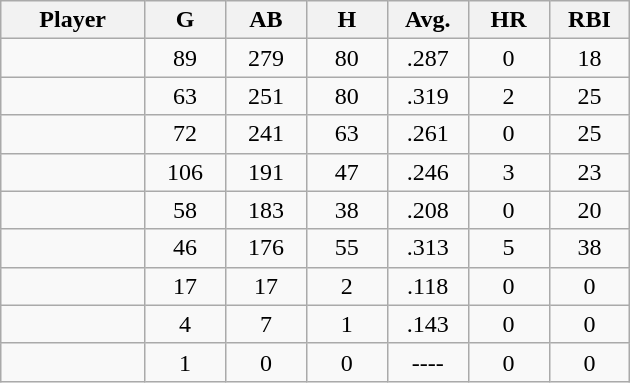<table class="wikitable sortable">
<tr>
<th bgcolor="#DDDDFF" width="16%">Player</th>
<th bgcolor="#DDDDFF" width="9%">G</th>
<th bgcolor="#DDDDFF" width="9%">AB</th>
<th bgcolor="#DDDDFF" width="9%">H</th>
<th bgcolor="#DDDDFF" width="9%">Avg.</th>
<th bgcolor="#DDDDFF" width="9%">HR</th>
<th bgcolor="#DDDDFF" width="9%">RBI</th>
</tr>
<tr align="center">
<td></td>
<td>89</td>
<td>279</td>
<td>80</td>
<td>.287</td>
<td>0</td>
<td>18</td>
</tr>
<tr align="center">
<td></td>
<td>63</td>
<td>251</td>
<td>80</td>
<td>.319</td>
<td>2</td>
<td>25</td>
</tr>
<tr align="center">
<td></td>
<td>72</td>
<td>241</td>
<td>63</td>
<td>.261</td>
<td>0</td>
<td>25</td>
</tr>
<tr align="center">
<td></td>
<td>106</td>
<td>191</td>
<td>47</td>
<td>.246</td>
<td>3</td>
<td>23</td>
</tr>
<tr align="center">
<td></td>
<td>58</td>
<td>183</td>
<td>38</td>
<td>.208</td>
<td>0</td>
<td>20</td>
</tr>
<tr align="center">
<td></td>
<td>46</td>
<td>176</td>
<td>55</td>
<td>.313</td>
<td>5</td>
<td>38</td>
</tr>
<tr align="center">
<td></td>
<td>17</td>
<td>17</td>
<td>2</td>
<td>.118</td>
<td>0</td>
<td>0</td>
</tr>
<tr align="center">
<td></td>
<td>4</td>
<td>7</td>
<td>1</td>
<td>.143</td>
<td>0</td>
<td>0</td>
</tr>
<tr align="center">
<td></td>
<td>1</td>
<td>0</td>
<td>0</td>
<td>----</td>
<td>0</td>
<td>0</td>
</tr>
</table>
